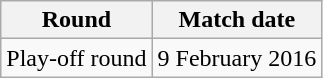<table class="wikitable" style="text-align:center">
<tr>
<th>Round</th>
<th>Match date</th>
</tr>
<tr>
<td>Play-off round</td>
<td>9 February 2016</td>
</tr>
</table>
